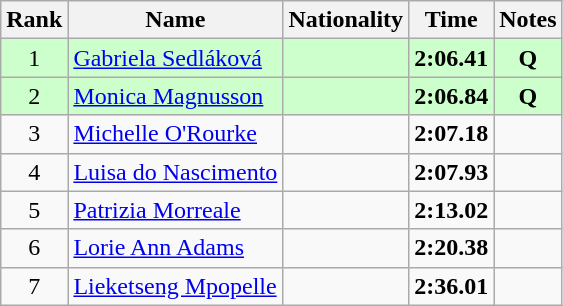<table class="wikitable sortable" style="text-align:center">
<tr>
<th>Rank</th>
<th>Name</th>
<th>Nationality</th>
<th>Time</th>
<th>Notes</th>
</tr>
<tr bgcolor=ccffcc>
<td>1</td>
<td align=left><a href='#'>Gabriela Sedláková</a></td>
<td align=left></td>
<td><strong>2:06.41</strong></td>
<td><strong>Q</strong></td>
</tr>
<tr bgcolor=ccffcc>
<td>2</td>
<td align=left><a href='#'>Monica Magnusson</a></td>
<td align=left></td>
<td><strong>2:06.84</strong></td>
<td><strong>Q</strong></td>
</tr>
<tr>
<td>3</td>
<td align=left><a href='#'>Michelle O'Rourke</a></td>
<td align=left></td>
<td><strong>2:07.18</strong></td>
<td></td>
</tr>
<tr>
<td>4</td>
<td align=left><a href='#'>Luisa do Nascimento</a></td>
<td align=left></td>
<td><strong>2:07.93</strong></td>
<td></td>
</tr>
<tr>
<td>5</td>
<td align=left><a href='#'>Patrizia Morreale</a></td>
<td align=left></td>
<td><strong>2:13.02</strong></td>
<td></td>
</tr>
<tr>
<td>6</td>
<td align=left><a href='#'>Lorie Ann Adams</a></td>
<td align=left></td>
<td><strong>2:20.38</strong></td>
<td></td>
</tr>
<tr>
<td>7</td>
<td align=left><a href='#'>Lieketseng Mpopelle</a></td>
<td align=left></td>
<td><strong>2:36.01</strong></td>
<td></td>
</tr>
</table>
